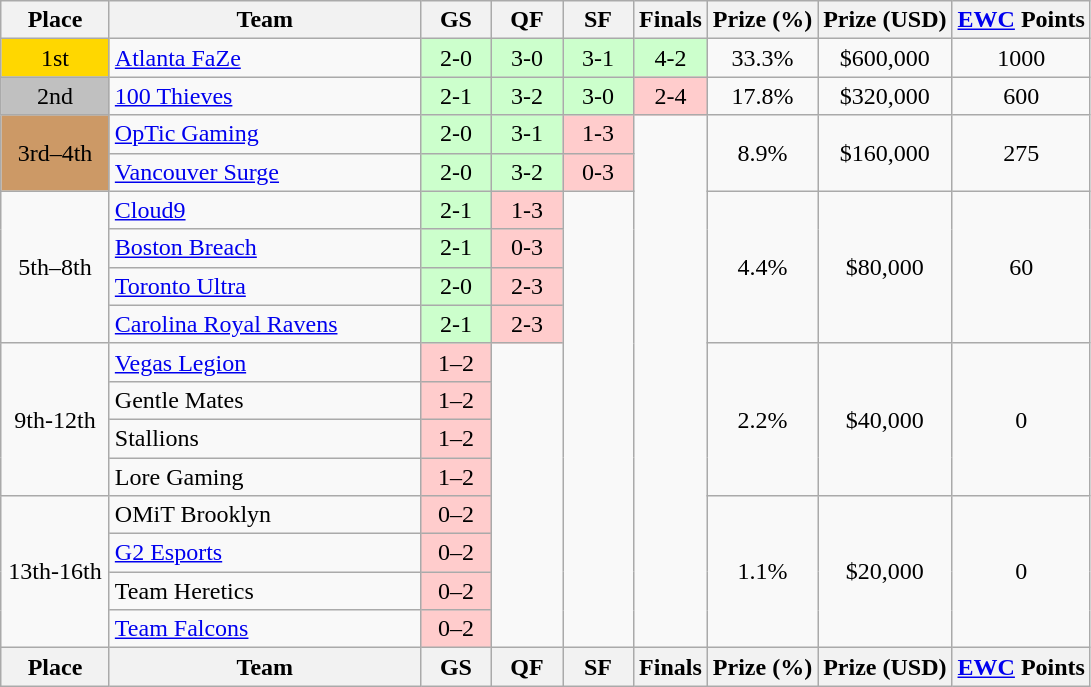<table class="wikitable" style="text-align: center; white-space:nowrap">
<tr>
<th width="65px">Place</th>
<th width="200px">Team</th>
<th width="40px" title="Group Stage">GS</th>
<th width="40px" title="Quarterfinals">QF</th>
<th width="40px" title="Semifinals">SF</th>
<th width="40px">Finals</th>
<th>Prize (%)</th>
<th>Prize (USD)</th>
<th><a href='#'>EWC</a> Points</th>
</tr>
<tr>
<td style="background: gold;">1st</td>
<td style="text-align: left;"><a href='#'>Atlanta FaZe</a></td>
<td bgcolor="#cfc">2-0</td>
<td bgcolor="#cfc">3-0</td>
<td bgcolor="#cfc">3-1</td>
<td bgcolor="#cfc">4-2</td>
<td>33.3%</td>
<td>$600,000</td>
<td>1000</td>
</tr>
<tr>
<td style="background: silver;">2nd</td>
<td style="text-align: left;"><a href='#'>100 Thieves</a></td>
<td bgcolor="#cfc">2-1</td>
<td bgcolor="#cfc">3-2</td>
<td bgcolor="#cfc">3-0</td>
<td bgcolor="#fcc">2-4</td>
<td>17.8%</td>
<td>$320,000</td>
<td>600</td>
</tr>
<tr>
<td rowspan="2" style="background: #c96;">3rd–4th</td>
<td style="text-align: left;"><a href='#'>OpTic Gaming</a></td>
<td bgcolor="#cfc">2-0</td>
<td bgcolor="#cfc">3-1</td>
<td bgcolor="#fcc">1-3</td>
<td rowspan="14"></td>
<td rowspan="2">8.9%</td>
<td rowspan="2">$160,000</td>
<td rowspan="2">275</td>
</tr>
<tr>
<td style="text-align: left;"><a href='#'>Vancouver Surge</a></td>
<td bgcolor="#cfc">2-0</td>
<td bgcolor="#cfc">3-2</td>
<td bgcolor="#fcc">0-3</td>
</tr>
<tr>
<td rowspan="4">5th–8th</td>
<td style="text-align: left;"><a href='#'>Cloud9</a></td>
<td bgcolor="#cfc">2-1</td>
<td bgcolor="#fcc">1-3</td>
<td rowspan="12"></td>
<td rowspan="4">4.4%</td>
<td rowspan="4">$80,000</td>
<td rowspan="4">60</td>
</tr>
<tr>
<td style="text-align: left;"><a href='#'>Boston Breach</a></td>
<td bgcolor="#cfc">2-1</td>
<td bgcolor="#fcc">0-3</td>
</tr>
<tr>
<td style="text-align: left;"><a href='#'>Toronto Ultra</a></td>
<td bgcolor="#cfc">2-0</td>
<td bgcolor="#fcc">2-3</td>
</tr>
<tr>
<td style="text-align: left;"><a href='#'>Carolina Royal Ravens</a></td>
<td bgcolor="#cfc">2-1</td>
<td bgcolor="#fcc">2-3</td>
</tr>
<tr>
<td rowspan="4">9th-12th</td>
<td style="text-align: left;"><a href='#'>Vegas Legion</a></td>
<td bgcolor="#fcc">1–2</td>
<td rowspan="8"></td>
<td rowspan="4">2.2%</td>
<td rowspan="4">$40,000</td>
<td rowspan="4">0</td>
</tr>
<tr>
<td style="text-align: left;">Gentle Mates</td>
<td bgcolor="#fcc">1–2</td>
</tr>
<tr>
<td style="text-align: left;">Stallions</td>
<td bgcolor="#fcc">1–2</td>
</tr>
<tr>
<td style="text-align: left;">Lore Gaming</td>
<td bgcolor="#fcc">1–2</td>
</tr>
<tr>
<td rowspan="4">13th-16th</td>
<td style="text-align: left;">OMiT Brooklyn</td>
<td bgcolor="#fcc">0–2</td>
<td rowspan="4">1.1%</td>
<td rowspan="4">$20,000</td>
<td rowspan="4">0</td>
</tr>
<tr>
<td style="text-align: left;"><a href='#'>G2 Esports</a></td>
<td bgcolor="#fcc">0–2</td>
</tr>
<tr>
<td style="text-align: left;">Team Heretics</td>
<td bgcolor="#fcc">0–2</td>
</tr>
<tr>
<td style="text-align: left;"><a href='#'>Team Falcons</a></td>
<td bgcolor="#fcc">0–2</td>
</tr>
<tr>
<th>Place</th>
<th>Team</th>
<th width="40px" title="Group Stage">GS</th>
<th width="40px" title="Quarterfinals">QF</th>
<th width="40px" title="Semifinals">SF</th>
<th width="40px">Finals</th>
<th>Prize (%)</th>
<th>Prize (USD)</th>
<th><a href='#'>EWC</a> Points</th>
</tr>
</table>
